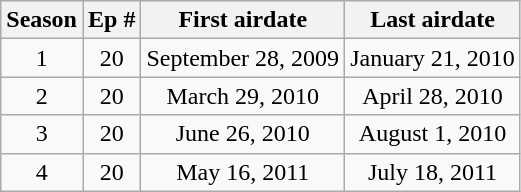<table class="wikitable">
<tr>
<th>Season</th>
<th>Ep #</th>
<th>First airdate</th>
<th>Last airdate</th>
</tr>
<tr>
<td style="text-align: center; top">1</td>
<td style="text-align: center; top">20</td>
<td style="text-align: center; top">September 28, 2009</td>
<td style="text-align: center; top">January 21, 2010</td>
</tr>
<tr>
<td style="text-align: center; top">2</td>
<td style="text-align: center; top">20</td>
<td style="text-align: center; top">March 29, 2010</td>
<td style="text-align: center; top">April 28, 2010</td>
</tr>
<tr>
<td style="text-align: center; top">3</td>
<td style="text-align: center; top">20</td>
<td style="text-align: center; top">June 26, 2010</td>
<td style="text-align: center; top">August 1, 2010</td>
</tr>
<tr>
<td style="text-align: center; top">4</td>
<td style="text-align: center; top">20</td>
<td style="text-align: center; top">May 16, 2011</td>
<td style="text-align: center; top">July 18, 2011</td>
</tr>
</table>
